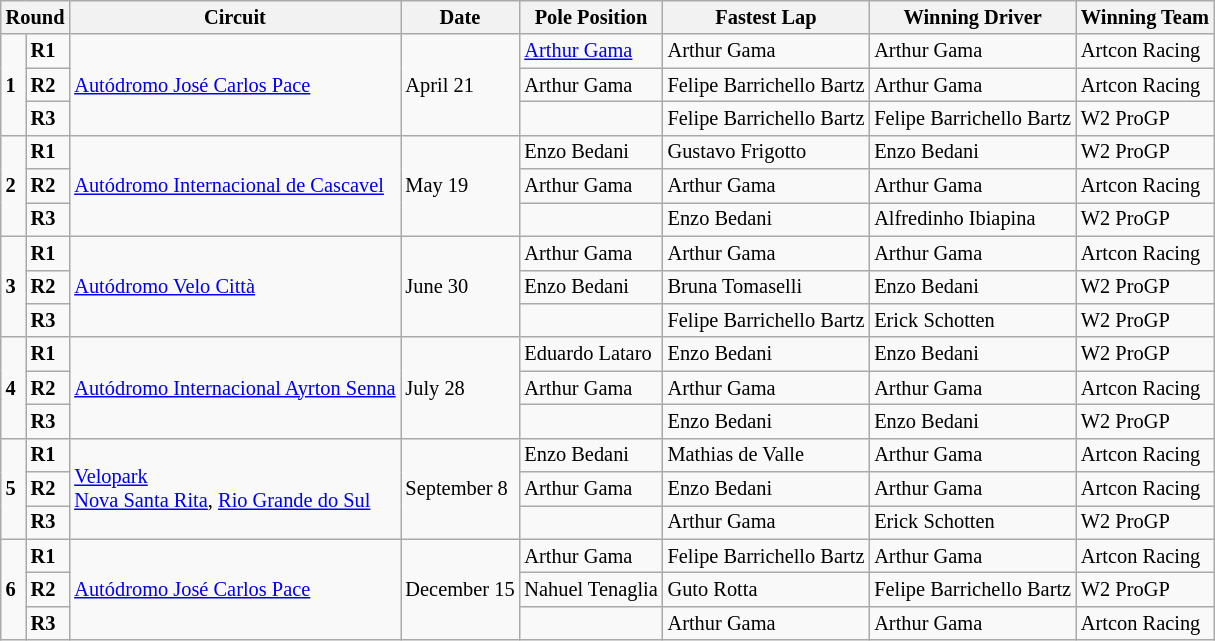<table class="wikitable" style="font-size: 85%">
<tr>
<th colspan="2">Round</th>
<th>Circuit</th>
<th>Date</th>
<th>Pole Position</th>
<th>Fastest Lap</th>
<th>Winning Driver</th>
<th>Winning Team</th>
</tr>
<tr>
<td rowspan="3"><strong>1</strong></td>
<td><strong>R1</strong></td>
<td rowspan="3"> <a href='#'>Autódromo José Carlos Pace</a><br></td>
<td rowspan="3">April 21</td>
<td> <a href='#'>Arthur Gama</a></td>
<td> Arthur Gama</td>
<td> Arthur Gama</td>
<td> Artcon Racing</td>
</tr>
<tr>
<td><strong>R2</strong></td>
<td> Arthur Gama</td>
<td> Felipe Barrichello Bartz</td>
<td> Arthur Gama</td>
<td> Artcon Racing</td>
</tr>
<tr>
<td><strong>R3</strong></td>
<td></td>
<td> Felipe Barrichello Bartz</td>
<td> Felipe Barrichello Bartz</td>
<td> W2 ProGP</td>
</tr>
<tr>
<td rowspan="3"><strong>2</strong></td>
<td><strong>R1</strong></td>
<td rowspan="3"> <a href='#'>Autódromo Internacional de Cascavel</a><br></td>
<td rowspan="3">May 19</td>
<td> Enzo Bedani</td>
<td> Gustavo Frigotto</td>
<td> Enzo Bedani</td>
<td> W2 ProGP</td>
</tr>
<tr>
<td><strong>R2</strong></td>
<td> Arthur Gama</td>
<td> Arthur Gama</td>
<td> Arthur Gama</td>
<td> Artcon Racing</td>
</tr>
<tr>
<td><strong>R3</strong></td>
<td></td>
<td> Enzo Bedani</td>
<td> Alfredinho Ibiapina</td>
<td> W2 ProGP</td>
</tr>
<tr>
<td rowspan="3"><strong>3</strong></td>
<td><strong>R1</strong></td>
<td rowspan="3"> <a href='#'>Autódromo Velo Città</a><br></td>
<td rowspan="3">June 30</td>
<td> Arthur Gama</td>
<td> Arthur Gama</td>
<td> Arthur Gama</td>
<td> Artcon Racing</td>
</tr>
<tr>
<td><strong>R2</strong></td>
<td> Enzo Bedani</td>
<td> Bruna Tomaselli</td>
<td> Enzo Bedani</td>
<td> W2 ProGP</td>
</tr>
<tr>
<td><strong>R3</strong></td>
<td></td>
<td> Felipe Barrichello Bartz</td>
<td> Erick Schotten</td>
<td> W2 ProGP</td>
</tr>
<tr>
<td rowspan="3"><strong>4</strong></td>
<td><strong>R1</strong></td>
<td rowspan="3"> <a href='#'>Autódromo Internacional Ayrton Senna</a><br></td>
<td rowspan="3">July 28</td>
<td> Eduardo Lataro</td>
<td> Enzo Bedani</td>
<td> Enzo Bedani</td>
<td> W2 ProGP</td>
</tr>
<tr>
<td><strong>R2</strong></td>
<td> Arthur Gama</td>
<td> Arthur Gama</td>
<td> Arthur Gama</td>
<td> Artcon Racing</td>
</tr>
<tr>
<td><strong>R3</strong></td>
<td></td>
<td> Enzo Bedani</td>
<td> Enzo Bedani</td>
<td> W2 ProGP</td>
</tr>
<tr>
<td rowspan="3"><strong>5</strong></td>
<td><strong>R1</strong></td>
<td rowspan="3"> <a href='#'>Velopark</a><br><a href='#'>Nova Santa Rita</a>, <a href='#'>Rio Grande do Sul</a></td>
<td rowspan="3">September 8</td>
<td> Enzo Bedani</td>
<td> Mathias de Valle</td>
<td> Arthur Gama</td>
<td> Artcon Racing</td>
</tr>
<tr>
<td><strong>R2</strong></td>
<td> Arthur Gama</td>
<td> Enzo Bedani</td>
<td> Arthur Gama</td>
<td> Artcon Racing</td>
</tr>
<tr>
<td><strong>R3</strong></td>
<td></td>
<td> Arthur Gama</td>
<td> Erick Schotten</td>
<td> W2 ProGP</td>
</tr>
<tr>
<td rowspan="3"><strong>6</strong></td>
<td><strong>R1</strong></td>
<td rowspan="3"> <a href='#'>Autódromo José Carlos Pace</a><br></td>
<td rowspan="3">December 15</td>
<td> Arthur Gama</td>
<td> Felipe Barrichello Bartz</td>
<td> Arthur Gama</td>
<td> Artcon Racing</td>
</tr>
<tr>
<td><strong>R2</strong></td>
<td> Nahuel Tenaglia</td>
<td> Guto Rotta</td>
<td> Felipe Barrichello Bartz</td>
<td> W2 ProGP</td>
</tr>
<tr>
<td><strong>R3</strong></td>
<td></td>
<td> Arthur Gama</td>
<td> Arthur Gama</td>
<td> Artcon Racing</td>
</tr>
</table>
